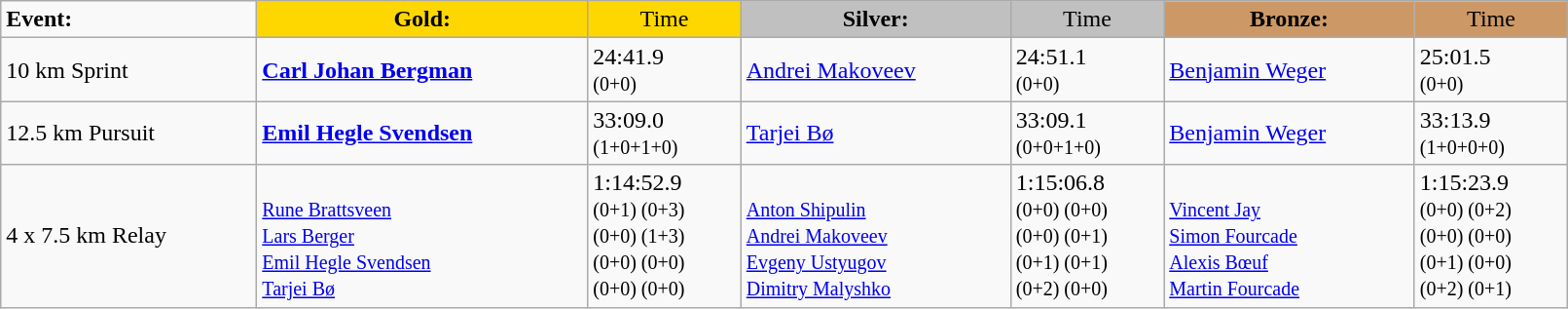<table class="wikitable" width=85%>
<tr>
<td><strong>Event:</strong></td>
<td style="text-align:center;background-color:gold;"><strong>Gold:</strong></td>
<td style="text-align:center;background-color:gold;">Time</td>
<td style="text-align:center;background-color:silver;"><strong>Silver:</strong></td>
<td style="text-align:center;background-color:silver;">Time</td>
<td style="text-align:center;background-color:#CC9966;"><strong>Bronze:</strong></td>
<td style="text-align:center;background-color:#CC9966;">Time</td>
</tr>
<tr>
<td>10 km Sprint<br></td>
<td><strong><a href='#'>Carl Johan Bergman</a></strong><br><small></small></td>
<td>24:41.9<br><small>(0+0)</small></td>
<td><a href='#'>Andrei Makoveev</a><br><small></small></td>
<td>24:51.1<br><small>(0+0)</small></td>
<td><a href='#'>Benjamin Weger</a><br><small></small></td>
<td>25:01.5<br><small>(0+0)</small></td>
</tr>
<tr>
<td>12.5 km Pursuit<br></td>
<td><strong><a href='#'>Emil Hegle Svendsen</a></strong><br><small></small></td>
<td>33:09.0<br><small>(1+0+1+0)</small></td>
<td><a href='#'>Tarjei Bø</a><br><small></small></td>
<td>33:09.1<br><small>(0+0+1+0)</small></td>
<td><a href='#'>Benjamin Weger</a><br><small></small></td>
<td>33:13.9<br><small>(1+0+0+0)</small></td>
</tr>
<tr>
<td>4 x 7.5 km Relay<br></td>
<td><strong></strong>  <br><small><a href='#'>Rune Brattsveen</a><br><a href='#'>Lars Berger</a><br><a href='#'>Emil&nbsp;Hegle&nbsp;Svendsen</a><br><a href='#'>Tarjei Bø</a></small></td>
<td>1:14:52.9<br><small>(0+1) (0+3)<br>(0+0) (1+3)<br>(0+0) (0+0)<br>(0+0) (0+0)</small></td>
<td>  <br><small><a href='#'>Anton Shipulin</a><br><a href='#'>Andrei Makoveev</a><br><a href='#'>Evgeny Ustyugov</a><br><a href='#'>Dimitry Malyshko</a></small></td>
<td>1:15:06.8<br><small>(0+0) (0+0)<br>(0+0) (0+1)<br>(0+1) (0+1)<br>(0+2) (0+0)</small></td>
<td>  <br><small><a href='#'>Vincent Jay</a><br><a href='#'>Simon Fourcade</a><br><a href='#'>Alexis Bœuf</a><br><a href='#'>Martin Fourcade</a></small></td>
<td>1:15:23.9<br><small>(0+0) (0+2)<br>(0+0) (0+0)<br>(0+1) (0+0)<br>(0+2) (0+1)</small></td>
</tr>
</table>
